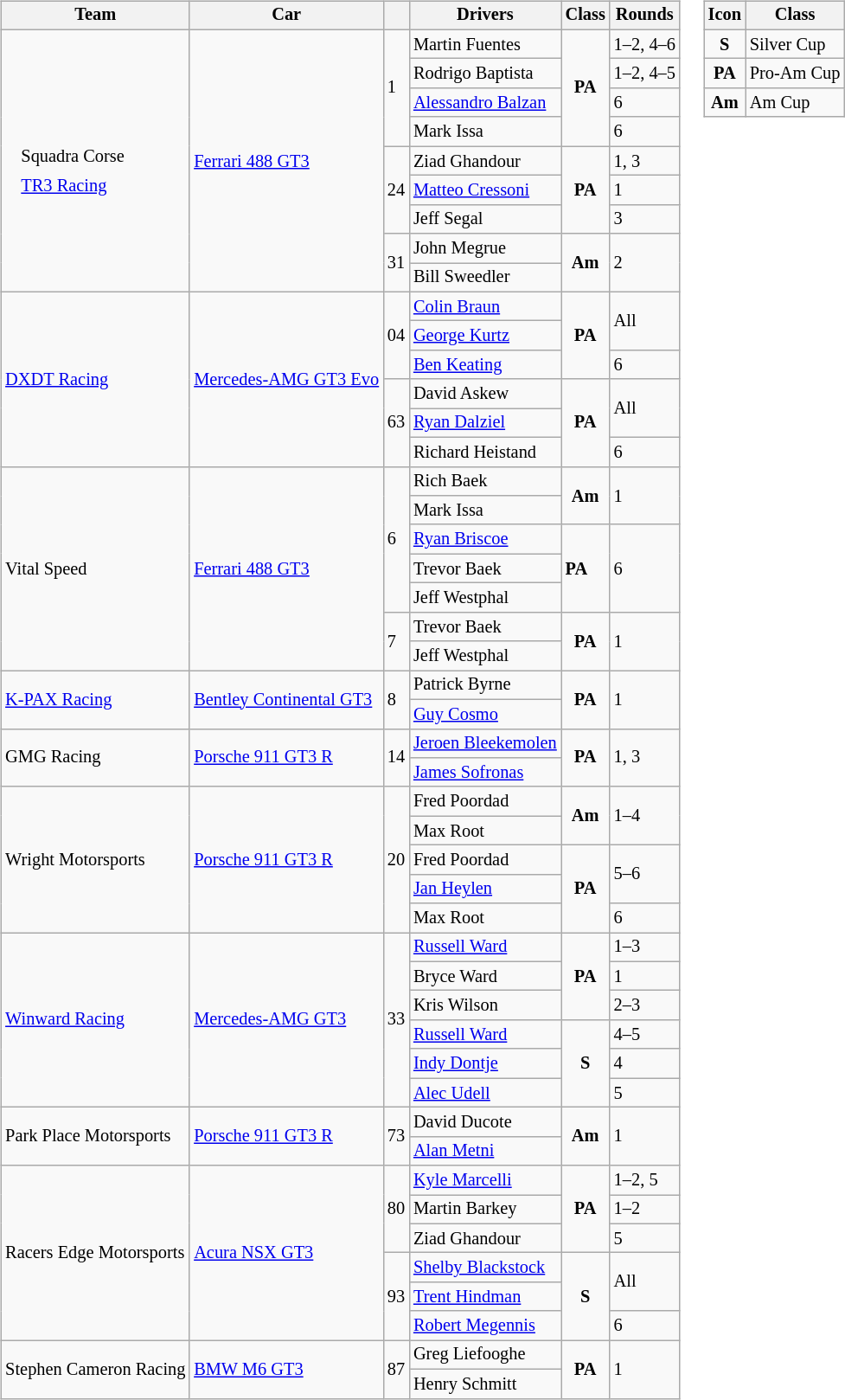<table>
<tr>
<td><br><table class="wikitable" style="font-size: 85%;">
<tr>
<th>Team</th>
<th>Car</th>
<th></th>
<th>Drivers</th>
<th>Class</th>
<th>Rounds</th>
</tr>
<tr>
<td rowspan="9"><br><table style="float: left; border-top:transparent; border-right:transparent; border-bottom:transparent; border-left:transparent;">
<tr>
<td style=" border-top:transparent; border-right:transparent; border-bottom:transparent; border-left:transparent;" rowspan=6><br></td>
<td style=" border-top:transparent; border-right:transparent; border-bottom:transparent; border-left:transparent;">Squadra Corse</td>
</tr>
<tr>
<td style=" border-top:transparent; border-right:transparent; border-bottom:transparent; border-left:transparent;"><a href='#'>TR3 Racing</a></td>
</tr>
</table>
</td>
<td rowspan="9"><a href='#'>Ferrari 488 GT3</a></td>
<td rowspan="4">1</td>
<td> Martin Fuentes</td>
<td rowspan="4" align="center"><strong><span>PA</span></strong></td>
<td>1–2, 4–6</td>
</tr>
<tr>
<td> Rodrigo Baptista</td>
<td>1–2, 4–5</td>
</tr>
<tr>
<td> <a href='#'>Alessandro Balzan</a></td>
<td>6</td>
</tr>
<tr>
<td> Mark Issa</td>
<td>6</td>
</tr>
<tr>
<td rowspan=3>24</td>
<td> Ziad Ghandour</td>
<td rowspan=3 align=center><strong><span>PA</span></strong></td>
<td>1, 3</td>
</tr>
<tr>
<td> <a href='#'>Matteo Cressoni</a></td>
<td>1</td>
</tr>
<tr>
<td> Jeff Segal</td>
<td>3</td>
</tr>
<tr>
<td rowspan=2>31</td>
<td> John Megrue</td>
<td rowspan=2 align=center><strong><span>Am</span></strong></td>
<td rowspan=2>2</td>
</tr>
<tr>
<td> Bill Sweedler</td>
</tr>
<tr>
<td rowspan=6> <a href='#'>DXDT Racing</a></td>
<td rowspan=6><a href='#'>Mercedes-AMG GT3 Evo</a></td>
<td rowspan=3>04</td>
<td> <a href='#'>Colin Braun</a></td>
<td rowspan=3 align=center><strong><span>PA</span></strong></td>
<td rowspan=2>All</td>
</tr>
<tr>
<td> <a href='#'>George Kurtz</a></td>
</tr>
<tr>
<td> <a href='#'>Ben Keating</a></td>
<td>6</td>
</tr>
<tr>
<td rowspan=3>63</td>
<td> David Askew</td>
<td rowspan=3 align=center><strong><span>PA</span></strong></td>
<td rowspan=2>All</td>
</tr>
<tr>
<td> <a href='#'>Ryan Dalziel</a></td>
</tr>
<tr>
<td> Richard Heistand</td>
<td>6</td>
</tr>
<tr>
<td rowspan="7"> Vital Speed</td>
<td rowspan="7"><a href='#'>Ferrari 488 GT3</a></td>
<td rowspan="5">6</td>
<td> Rich Baek</td>
<td rowspan="2" align="center"><strong><span>Am</span></strong></td>
<td rowspan=2>1</td>
</tr>
<tr>
<td> Mark Issa</td>
</tr>
<tr>
<td> <a href='#'>Ryan Briscoe</a></td>
<td rowspan="3"><strong><span>PA</span></strong></td>
<td rowspan="3">6</td>
</tr>
<tr>
<td> Trevor Baek</td>
</tr>
<tr>
<td> Jeff Westphal</td>
</tr>
<tr>
<td rowspan=2>7</td>
<td> Trevor Baek</td>
<td rowspan=2 align=center><strong><span>PA</span></strong></td>
<td rowspan=2>1</td>
</tr>
<tr>
<td> Jeff Westphal</td>
</tr>
<tr>
<td rowspan=2> <a href='#'>K-PAX Racing</a></td>
<td rowspan=2><a href='#'>Bentley Continental GT3</a></td>
<td rowspan=2>8</td>
<td> Patrick Byrne</td>
<td rowspan=2 align=center><strong><span>PA</span></strong></td>
<td rowspan=2>1</td>
</tr>
<tr>
<td> <a href='#'>Guy Cosmo</a></td>
</tr>
<tr>
<td rowspan=2> GMG Racing</td>
<td rowspan=2><a href='#'>Porsche 911 GT3 R</a></td>
<td rowspan=2>14</td>
<td> <a href='#'>Jeroen Bleekemolen</a></td>
<td rowspan=2 align=center><strong><span>PA</span></strong></td>
<td rowspan=2>1, 3</td>
</tr>
<tr>
<td> <a href='#'>James Sofronas</a></td>
</tr>
<tr>
<td rowspan=5> Wright Motorsports</td>
<td rowspan=5><a href='#'>Porsche 911 GT3 R</a></td>
<td rowspan=5>20</td>
<td> Fred Poordad</td>
<td rowspan=2 align=center><strong><span>Am</span></strong></td>
<td rowspan=2>1–4</td>
</tr>
<tr>
<td> Max Root</td>
</tr>
<tr>
<td> Fred Poordad</td>
<td rowspan=3 align=center><strong><span>PA</span></strong></td>
<td rowspan=2>5–6</td>
</tr>
<tr>
<td> <a href='#'>Jan Heylen</a></td>
</tr>
<tr>
<td> Max Root</td>
<td>6</td>
</tr>
<tr>
<td rowspan=6> <a href='#'>Winward Racing</a></td>
<td rowspan=6><a href='#'>Mercedes-AMG GT3</a></td>
<td rowspan=6>33</td>
<td> <a href='#'>Russell Ward</a></td>
<td rowspan=3 align=center><strong><span>PA</span></strong></td>
<td>1–3</td>
</tr>
<tr>
<td> Bryce Ward</td>
<td>1</td>
</tr>
<tr>
<td> Kris Wilson</td>
<td>2–3</td>
</tr>
<tr>
<td> <a href='#'>Russell Ward</a></td>
<td rowspan=3 align=center><strong><span>S</span></strong></td>
<td>4–5</td>
</tr>
<tr>
<td> <a href='#'>Indy Dontje</a></td>
<td>4</td>
</tr>
<tr>
<td> <a href='#'>Alec Udell</a></td>
<td>5</td>
</tr>
<tr>
<td rowspan=2> Park Place Motorsports</td>
<td rowspan=2><a href='#'>Porsche 911 GT3 R</a></td>
<td rowspan=2>73</td>
<td> David Ducote</td>
<td rowspan=2 align=center><strong><span>Am</span></strong></td>
<td rowspan=2>1</td>
</tr>
<tr>
<td> <a href='#'>Alan Metni</a></td>
</tr>
<tr>
<td rowspan=6> Racers Edge Motorsports</td>
<td rowspan=6><a href='#'>Acura NSX GT3</a></td>
<td rowspan=3>80</td>
<td> <a href='#'>Kyle Marcelli</a></td>
<td rowspan=3 align=center><strong><span>PA</span></strong></td>
<td>1–2, 5</td>
</tr>
<tr>
<td> Martin Barkey</td>
<td>1–2</td>
</tr>
<tr>
<td> Ziad Ghandour</td>
<td>5</td>
</tr>
<tr>
<td rowspan=3>93</td>
<td> <a href='#'>Shelby Blackstock</a></td>
<td rowspan=3 align=center><strong><span>S</span></strong></td>
<td rowspan=2>All</td>
</tr>
<tr>
<td> <a href='#'>Trent Hindman</a></td>
</tr>
<tr>
<td> <a href='#'>Robert Megennis</a></td>
<td>6</td>
</tr>
<tr>
<td rowspan=2> Stephen Cameron Racing</td>
<td rowspan=2><a href='#'>BMW M6 GT3</a></td>
<td rowspan=2>87</td>
<td> Greg Liefooghe</td>
<td rowspan=2 align=center><strong><span>PA</span></strong></td>
<td rowspan=2>1</td>
</tr>
<tr>
<td> Henry Schmitt</td>
</tr>
</table>
</td>
<td valign="top"><br><table class="wikitable" style="font-size: 85%;">
<tr>
<th>Icon</th>
<th>Class</th>
</tr>
<tr>
<td align=center><strong><span>S</span></strong></td>
<td>Silver Cup</td>
</tr>
<tr>
<td align=center><strong><span>PA</span></strong></td>
<td>Pro-Am Cup</td>
</tr>
<tr>
<td align=center><strong><span>Am</span></strong></td>
<td>Am Cup</td>
</tr>
</table>
</td>
</tr>
</table>
